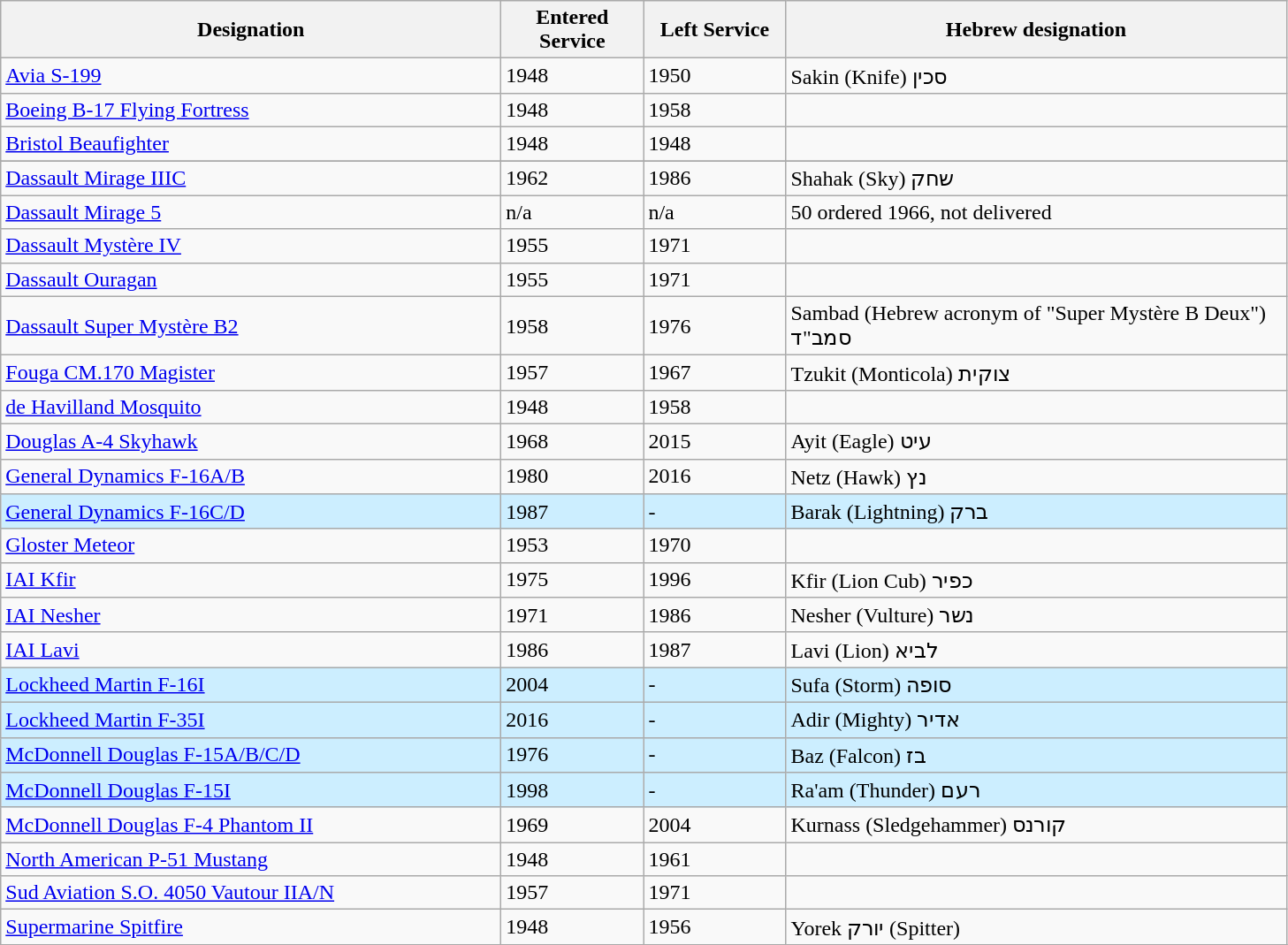<table class="wikitable sortable">
<tr>
<th width="370">Designation</th>
<th width="100">Entered Service</th>
<th width="100">Left Service</th>
<th width="370">Hebrew designation</th>
</tr>
<tr>
<td> <a href='#'>Avia S-199</a></td>
<td>1948</td>
<td>1950</td>
<td>Sakin (Knife) סכין</td>
</tr>
<tr>
<td> <a href='#'>Boeing B-17 Flying Fortress</a></td>
<td>1948</td>
<td>1958</td>
<td></td>
</tr>
<tr>
<td> <a href='#'>Bristol Beaufighter</a></td>
<td>1948</td>
<td>1948</td>
<td></td>
</tr>
<tr>
</tr>
<tr>
<td> <a href='#'>Dassault Mirage IIIC</a></td>
<td>1962</td>
<td>1986</td>
<td>Shahak (Sky) שחק</td>
</tr>
<tr>
<td> <a href='#'>Dassault Mirage 5</a></td>
<td>n/a</td>
<td>n/a</td>
<td>50 ordered 1966, not delivered</td>
</tr>
<tr>
<td> <a href='#'>Dassault Mystère IV</a></td>
<td>1955</td>
<td>1971</td>
<td></td>
</tr>
<tr>
<td> <a href='#'>Dassault Ouragan</a></td>
<td>1955</td>
<td>1971</td>
<td></td>
</tr>
<tr>
<td> <a href='#'>Dassault Super Mystère B2</a></td>
<td>1958</td>
<td>1976</td>
<td>Sambad (Hebrew acronym of "Super Mystère B Deux") סמב"ד</td>
</tr>
<tr>
<td> <a href='#'>Fouga CM.170 Magister</a></td>
<td>1957</td>
<td>1967</td>
<td>Tzukit (Monticola) צוקית</td>
</tr>
<tr>
<td> <a href='#'>de Havilland Mosquito</a></td>
<td>1948</td>
<td>1958</td>
<td></td>
</tr>
<tr>
<td> <a href='#'>Douglas A-4 Skyhawk</a></td>
<td>1968</td>
<td>2015</td>
<td>Ayit (Eagle) עיט</td>
</tr>
<tr>
<td> <a href='#'>General Dynamics F-16A/B</a></td>
<td>1980</td>
<td>2016</td>
<td>Netz (Hawk) נץ</td>
</tr>
<tr style="background:#cceeff">
<td> <a href='#'>General Dynamics F-16C/D</a></td>
<td>1987</td>
<td>-</td>
<td>Barak (Lightning) ברק</td>
</tr>
<tr>
<td> <a href='#'>Gloster Meteor</a></td>
<td>1953</td>
<td>1970</td>
<td></td>
</tr>
<tr>
<td> <a href='#'>IAI Kfir</a></td>
<td>1975</td>
<td>1996</td>
<td>Kfir (Lion Cub) כפיר</td>
</tr>
<tr>
<td> <a href='#'>IAI Nesher</a></td>
<td>1971</td>
<td>1986</td>
<td>Nesher (Vulture) נשר</td>
</tr>
<tr>
<td> <a href='#'>IAI Lavi</a></td>
<td>1986</td>
<td>1987</td>
<td>Lavi (Lion) לביא</td>
</tr>
<tr style="background:#cceeff">
<td> <a href='#'>Lockheed Martin F-16I</a></td>
<td>2004</td>
<td>-</td>
<td>Sufa (Storm) סופה</td>
</tr>
<tr style="background:#cceeff">
<td> <a href='#'>Lockheed Martin F-35I</a></td>
<td>2016</td>
<td>-</td>
<td>Adir (Mighty) אדיר</td>
</tr>
<tr style="background:#cceeff">
<td> <a href='#'>McDonnell Douglas F-15A/B/C/D</a></td>
<td>1976</td>
<td>-</td>
<td>Baz (Falcon) בז</td>
</tr>
<tr style="background:#cceeff">
<td> <a href='#'>McDonnell Douglas F-15I</a></td>
<td>1998</td>
<td>-</td>
<td>Ra'am (Thunder) רעם</td>
</tr>
<tr>
<td> <a href='#'>McDonnell Douglas F-4 Phantom II</a></td>
<td>1969</td>
<td>2004</td>
<td>Kurnass (Sledgehammer) קורנס</td>
</tr>
<tr>
<td> <a href='#'>North American P-51 Mustang</a></td>
<td>1948</td>
<td>1961</td>
<td></td>
</tr>
<tr>
<td> <a href='#'>Sud Aviation S.O. 4050 Vautour IIA/N</a></td>
<td>1957</td>
<td>1971</td>
<td></td>
</tr>
<tr>
<td> <a href='#'>Supermarine Spitfire</a></td>
<td>1948</td>
<td>1956</td>
<td>Yorek יורק (Spitter)</td>
</tr>
<tr>
</tr>
</table>
